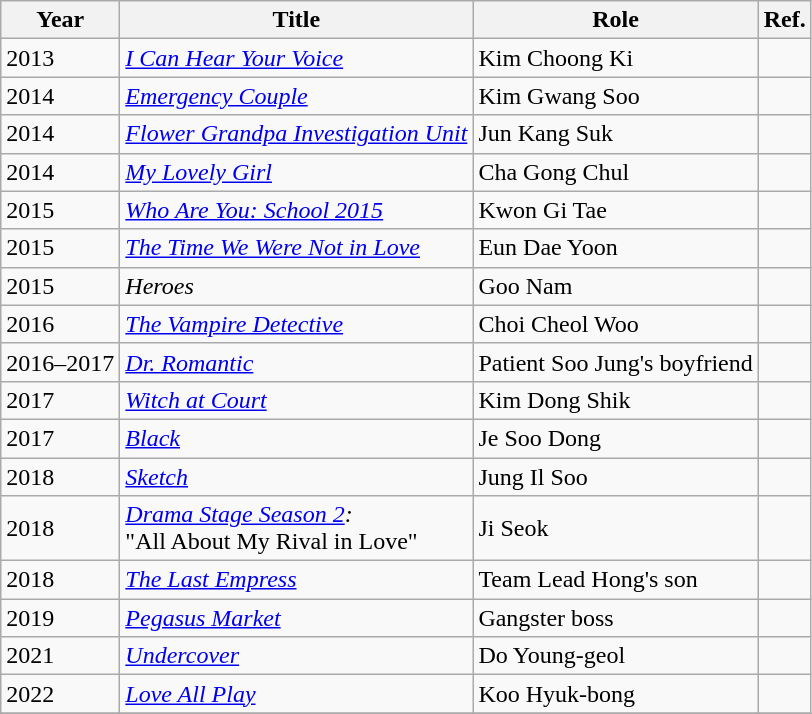<table class="wikitable">
<tr>
<th>Year</th>
<th>Title</th>
<th>Role</th>
<th>Ref.</th>
</tr>
<tr>
<td>2013</td>
<td><em><a href='#'>I Can Hear Your Voice</a></em></td>
<td>Kim Choong Ki</td>
<td></td>
</tr>
<tr>
<td>2014</td>
<td><em><a href='#'>Emergency Couple</a></em></td>
<td>Kim Gwang Soo</td>
<td></td>
</tr>
<tr>
<td>2014</td>
<td><em><a href='#'>Flower Grandpa Investigation Unit</a></em></td>
<td>Jun Kang Suk</td>
<td></td>
</tr>
<tr>
<td>2014</td>
<td><em><a href='#'>My Lovely Girl</a></em></td>
<td>Cha Gong Chul</td>
<td></td>
</tr>
<tr>
<td>2015</td>
<td><em><a href='#'>Who Are You: School 2015</a></em></td>
<td>Kwon Gi Tae</td>
<td></td>
</tr>
<tr>
<td>2015</td>
<td><em><a href='#'>The Time We Were Not in Love</a></em></td>
<td>Eun Dae Yoon</td>
<td></td>
</tr>
<tr>
<td>2015</td>
<td><em>Heroes</em></td>
<td>Goo Nam</td>
<td></td>
</tr>
<tr>
<td>2016</td>
<td><em><a href='#'>The Vampire Detective</a></em></td>
<td>Choi Cheol Woo</td>
<td></td>
</tr>
<tr>
<td>2016–2017</td>
<td><em><a href='#'>Dr. Romantic</a></em></td>
<td>Patient Soo Jung's boyfriend</td>
<td></td>
</tr>
<tr>
<td>2017</td>
<td><em><a href='#'>Witch at Court</a></em></td>
<td>Kim Dong Shik</td>
<td></td>
</tr>
<tr>
<td>2017</td>
<td><em><a href='#'>Black</a></em></td>
<td>Je Soo Dong</td>
<td></td>
</tr>
<tr>
<td>2018</td>
<td><em><a href='#'>Sketch</a></em></td>
<td>Jung Il Soo</td>
<td></td>
</tr>
<tr>
<td>2018</td>
<td><em><a href='#'>Drama Stage Season 2</a>:</em><br>"All About My Rival in Love"</td>
<td>Ji Seok</td>
<td></td>
</tr>
<tr>
<td>2018</td>
<td><em><a href='#'>The Last Empress</a></em></td>
<td>Team Lead Hong's son</td>
<td></td>
</tr>
<tr>
<td>2019</td>
<td><em><a href='#'>Pegasus Market</a></em></td>
<td>Gangster boss</td>
<td></td>
</tr>
<tr>
<td>2021</td>
<td><em><a href='#'>Undercover</a></em></td>
<td>Do Young-geol</td>
<td></td>
</tr>
<tr>
<td>2022</td>
<td><em><a href='#'>Love All Play</a></em></td>
<td>Koo Hyuk-bong</td>
<td></td>
</tr>
<tr>
</tr>
</table>
